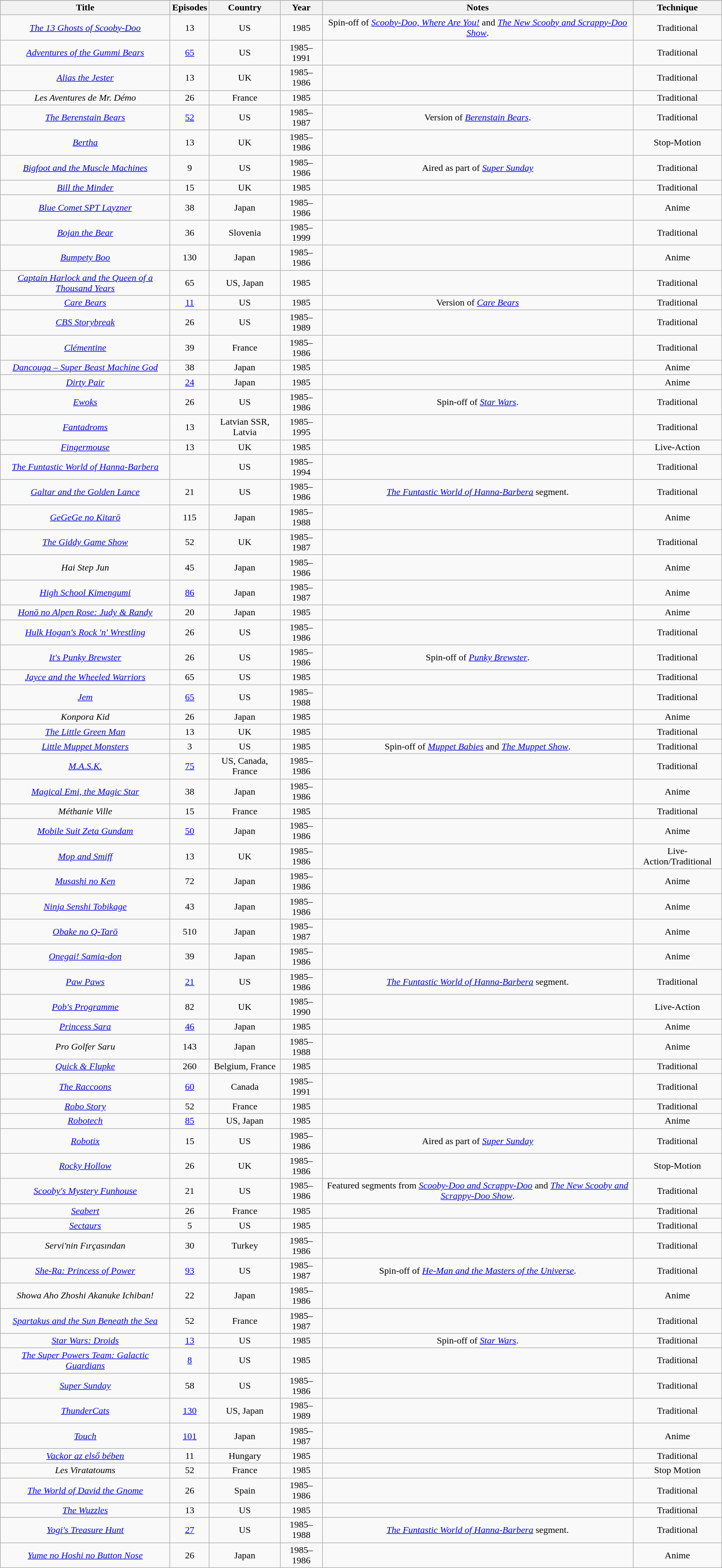<table class="wikitable sortable" style="text-align:center;">
<tr>
</tr>
<tr>
<th scope="col">Title</th>
<th scope="col">Episodes</th>
<th scope="col">Country</th>
<th scope="col">Year</th>
<th scope="col">Notes</th>
<th scope="col">Technique</th>
</tr>
<tr>
<td data-sort-value="13 Ghosts of Scooby-Doo"><em><a href='#'>The 13 Ghosts of Scooby-Doo</a></em></td>
<td>13</td>
<td>US</td>
<td>1985</td>
<td>Spin-off of <em><a href='#'>Scooby-Doo, Where Are You!</a></em> and <em><a href='#'>The New Scooby and Scrappy-Doo Show</a></em>.</td>
<td>Traditional</td>
</tr>
<tr>
<td><em><a href='#'>Adventures of the Gummi Bears</a></em></td>
<td><a href='#'>65</a></td>
<td>US</td>
<td>1985–1991</td>
<td></td>
<td>Traditional</td>
</tr>
<tr>
<td><em><a href='#'>Alias the Jester</a></em></td>
<td>13</td>
<td>UK</td>
<td>1985–1986</td>
<td></td>
<td>Traditional</td>
</tr>
<tr>
<td data-sort-value="Aventures de Mr. Démo"><em>Les Aventures de Mr. Démo</em></td>
<td>26</td>
<td>France</td>
<td>1985</td>
<td></td>
<td>Traditional</td>
</tr>
<tr>
<td data-sort-value="Berenstain Bears"><em><a href='#'>The Berenstain Bears</a></em></td>
<td><a href='#'>52</a></td>
<td>US</td>
<td>1985–1987</td>
<td>Version of <em><a href='#'>Berenstain Bears</a></em>.</td>
<td>Traditional</td>
</tr>
<tr>
<td><em><a href='#'>Bertha</a></em></td>
<td>13</td>
<td>UK</td>
<td>1985–1986</td>
<td></td>
<td>Stop-Motion</td>
</tr>
<tr>
<td><em><a href='#'>Bigfoot and the Muscle Machines</a></em></td>
<td>9</td>
<td>US</td>
<td>1985–1986</td>
<td>Aired as part of <em><a href='#'>Super Sunday</a></em></td>
<td>Traditional</td>
</tr>
<tr>
<td><em><a href='#'>Bill the Minder</a></em></td>
<td>15</td>
<td>UK</td>
<td>1985</td>
<td></td>
<td>Traditional</td>
</tr>
<tr>
<td><em><a href='#'>Blue Comet SPT Layzner</a></em></td>
<td>38</td>
<td>Japan</td>
<td>1985–1986</td>
<td></td>
<td>Anime</td>
</tr>
<tr>
<td><em><a href='#'>Bojan the Bear</a></em></td>
<td>36</td>
<td>Slovenia</td>
<td>1985–1999</td>
<td></td>
<td>Traditional</td>
</tr>
<tr>
<td><em><a href='#'>Bumpety Boo</a></em></td>
<td>130</td>
<td>Japan</td>
<td>1985–1986</td>
<td></td>
<td>Anime</td>
</tr>
<tr>
<td><em><a href='#'>Captain Harlock and the Queen of a Thousand Years</a></em></td>
<td>65</td>
<td>US, Japan</td>
<td>1985</td>
<td></td>
<td>Traditional</td>
</tr>
<tr>
<td><em><a href='#'>Care Bears</a></em></td>
<td><a href='#'>11</a></td>
<td>US</td>
<td>1985</td>
<td>Version of <em><a href='#'>Care Bears</a></em></td>
<td>Traditional</td>
</tr>
<tr>
<td><em><a href='#'>CBS Storybreak</a></em></td>
<td>26</td>
<td>US</td>
<td>1985–1989</td>
<td></td>
<td>Traditional</td>
</tr>
<tr>
<td><em><a href='#'>Clémentine</a></em></td>
<td>39</td>
<td>France</td>
<td>1985–1986</td>
<td></td>
<td>Traditional</td>
</tr>
<tr>
<td><em><a href='#'>Dancouga – Super Beast Machine God</a></em></td>
<td>38</td>
<td>Japan</td>
<td>1985</td>
<td></td>
<td>Anime</td>
</tr>
<tr>
<td><em><a href='#'>Dirty Pair</a></em></td>
<td><a href='#'>24</a></td>
<td>Japan</td>
<td>1985</td>
<td></td>
<td>Anime</td>
</tr>
<tr>
<td><em><a href='#'>Ewoks</a></em></td>
<td>26</td>
<td>US</td>
<td>1985–1986</td>
<td>Spin-off of <em><a href='#'>Star Wars</a></em>.</td>
<td>Traditional</td>
</tr>
<tr>
<td><em><a href='#'>Fantadroms</a></em></td>
<td>13</td>
<td>Latvian SSR, Latvia</td>
<td>1985–1995</td>
<td></td>
<td>Traditional</td>
</tr>
<tr>
<td><em><a href='#'>Fingermouse</a></em></td>
<td>13</td>
<td>UK</td>
<td>1985</td>
<td></td>
<td>Live-Action</td>
</tr>
<tr>
<td data-sort-value="Funtastic World of Hanna-Barbera"><em><a href='#'>The Funtastic World of Hanna-Barbera</a></em></td>
<td></td>
<td>US</td>
<td>1985–1994</td>
<td></td>
<td>Traditional</td>
</tr>
<tr>
<td><em><a href='#'>Galtar and the Golden Lance</a></em></td>
<td>21</td>
<td>US</td>
<td>1985–1986</td>
<td><em><a href='#'>The Funtastic World of Hanna-Barbera</a></em> segment.</td>
<td>Traditional</td>
</tr>
<tr>
<td><em><a href='#'>GeGeGe no Kitarō</a></em></td>
<td>115</td>
<td>Japan</td>
<td>1985–1988</td>
<td></td>
<td>Anime</td>
</tr>
<tr>
<td data-sort-value="Giddy Game Show"><em><a href='#'>The Giddy Game Show</a></em></td>
<td>52</td>
<td>UK</td>
<td>1985–1987</td>
<td></td>
<td>Traditional</td>
</tr>
<tr>
<td><em>Hai Step Jun</em></td>
<td>45</td>
<td>Japan</td>
<td>1985–1986</td>
<td></td>
<td>Anime</td>
</tr>
<tr>
<td><em><a href='#'>High School Kimengumi</a></em></td>
<td><a href='#'>86</a></td>
<td>Japan</td>
<td>1985–1987</td>
<td></td>
<td>Anime</td>
</tr>
<tr>
<td><em><a href='#'>Honō no Alpen Rose: Judy & Randy</a></em></td>
<td>20</td>
<td>Japan</td>
<td>1985</td>
<td></td>
<td>Anime</td>
</tr>
<tr>
<td><em><a href='#'>Hulk Hogan's Rock 'n' Wrestling</a></em></td>
<td>26</td>
<td>US</td>
<td>1985–1986</td>
<td></td>
<td>Traditional</td>
</tr>
<tr>
<td><em><a href='#'>It's Punky Brewster</a></em></td>
<td>26</td>
<td>US</td>
<td>1985–1986</td>
<td>Spin-off of <em><a href='#'>Punky Brewster</a></em>.</td>
<td>Traditional</td>
</tr>
<tr>
<td><em><a href='#'>Jayce and the Wheeled Warriors</a></em></td>
<td>65</td>
<td>US</td>
<td>1985</td>
<td></td>
<td>Traditional</td>
</tr>
<tr>
<td><em><a href='#'>Jem</a></em></td>
<td><a href='#'>65</a></td>
<td>US</td>
<td>1985–1988</td>
<td></td>
<td>Traditional</td>
</tr>
<tr>
<td><em>Konpora Kid</em></td>
<td>26</td>
<td>Japan</td>
<td>1985</td>
<td></td>
<td>Anime</td>
</tr>
<tr>
<td data-sort-value="Little Green Man"><em><a href='#'>The Little Green Man</a></em></td>
<td>13</td>
<td>UK</td>
<td>1985</td>
<td></td>
<td>Traditional</td>
</tr>
<tr>
<td><em><a href='#'>Little Muppet Monsters</a></em></td>
<td>3</td>
<td>US</td>
<td>1985</td>
<td>Spin-off of <em><a href='#'>Muppet Babies</a></em> and <em><a href='#'>The Muppet Show</a></em>.</td>
<td>Traditional</td>
</tr>
<tr>
<td><em><a href='#'>M.A.S.K.</a></em></td>
<td><a href='#'>75</a></td>
<td>US, Canada, France</td>
<td>1985–1986</td>
<td></td>
<td>Traditional</td>
</tr>
<tr>
<td><em><a href='#'>Magical Emi, the Magic Star</a></em></td>
<td>38</td>
<td>Japan</td>
<td>1985–1986</td>
<td></td>
<td>Anime</td>
</tr>
<tr>
<td><em>Méthanie Ville</em></td>
<td>15</td>
<td>France</td>
<td>1985</td>
<td></td>
<td>Traditional</td>
</tr>
<tr>
<td><em><a href='#'>Mobile Suit Zeta Gundam</a></em></td>
<td><a href='#'>50</a></td>
<td>Japan</td>
<td>1985–1986</td>
<td></td>
<td>Anime</td>
</tr>
<tr>
<td><em><a href='#'>Mop and Smiff</a></em></td>
<td>13</td>
<td>UK</td>
<td>1985–1986</td>
<td></td>
<td>Live-Action/Traditional</td>
</tr>
<tr>
<td><em><a href='#'>Musashi no Ken</a></em></td>
<td>72</td>
<td>Japan</td>
<td>1985–1986</td>
<td></td>
<td>Anime</td>
</tr>
<tr>
<td><em><a href='#'>Ninja Senshi Tobikage</a></em></td>
<td>43</td>
<td>Japan</td>
<td>1985–1986</td>
<td></td>
<td>Anime</td>
</tr>
<tr>
<td><em><a href='#'>Obake no Q-Tarō</a></em></td>
<td>510</td>
<td>Japan</td>
<td>1985–1987</td>
<td></td>
<td>Anime</td>
</tr>
<tr>
<td><em><a href='#'>Onegai! Samia-don</a></em></td>
<td>39</td>
<td>Japan</td>
<td>1985–1986</td>
<td></td>
<td>Anime</td>
</tr>
<tr>
<td><em><a href='#'>Paw Paws</a></em></td>
<td><a href='#'>21</a></td>
<td>US</td>
<td>1985–1986</td>
<td><em><a href='#'>The Funtastic World of Hanna-Barbera</a></em> segment.</td>
<td>Traditional</td>
</tr>
<tr>
<td><em><a href='#'>Pob's Programme</a></em></td>
<td>82</td>
<td>UK</td>
<td>1985–1990</td>
<td></td>
<td>Live-Action</td>
</tr>
<tr>
<td><em><a href='#'>Princess Sara</a></em></td>
<td><a href='#'>46</a></td>
<td>Japan</td>
<td>1985</td>
<td></td>
<td>Anime</td>
</tr>
<tr>
<td><em>Pro Golfer Saru</em></td>
<td>143</td>
<td>Japan</td>
<td>1985–1988</td>
<td></td>
<td>Anime</td>
</tr>
<tr>
<td><em><a href='#'>Quick & Flupke</a></em></td>
<td>260</td>
<td>Belgium, France</td>
<td>1985</td>
<td></td>
<td>Traditional</td>
</tr>
<tr>
<td data-sort-value="Raccoons"><em><a href='#'>The Raccoons</a></em></td>
<td><a href='#'>60</a></td>
<td>Canada</td>
<td>1985–1991</td>
<td></td>
<td>Traditional</td>
</tr>
<tr>
<td><em><a href='#'>Robo Story</a></em></td>
<td>52</td>
<td>France</td>
<td>1985</td>
<td></td>
<td>Traditional</td>
</tr>
<tr>
<td><em><a href='#'>Robotech</a></em></td>
<td><a href='#'>85</a></td>
<td>US, Japan</td>
<td>1985</td>
<td></td>
<td>Anime</td>
</tr>
<tr>
<td><em><a href='#'>Robotix</a></em></td>
<td>15</td>
<td>US</td>
<td>1985–1986</td>
<td>Aired as part of <em><a href='#'>Super Sunday</a></em></td>
<td>Traditional</td>
</tr>
<tr>
<td><em><a href='#'>Rocky Hollow</a></em></td>
<td>26</td>
<td>UK</td>
<td>1985–1986</td>
<td></td>
<td>Stop-Motion</td>
</tr>
<tr>
<td><em><a href='#'>Scooby's Mystery Funhouse</a></em></td>
<td>21</td>
<td>US</td>
<td>1985–1986</td>
<td>Featured segments from <em><a href='#'>Scooby-Doo and Scrappy-Doo</a></em> and <em><a href='#'>The New Scooby and Scrappy-Doo Show</a></em>.</td>
<td>Traditional</td>
</tr>
<tr>
<td><em><a href='#'>Seabert</a></em></td>
<td>26</td>
<td>France</td>
<td>1985</td>
<td></td>
<td>Traditional</td>
</tr>
<tr>
<td><em><a href='#'>Sectaurs</a></em></td>
<td>5</td>
<td>US</td>
<td>1985</td>
<td></td>
<td>Traditional</td>
</tr>
<tr>
<td><em>Servi'nin Fırçasından</em></td>
<td>30</td>
<td>Turkey</td>
<td>1985–1986</td>
<td></td>
<td>Traditional</td>
</tr>
<tr>
<td><em><a href='#'>She-Ra: Princess of Power</a></em></td>
<td><a href='#'>93</a></td>
<td>US</td>
<td>1985–1987</td>
<td>Spin-off of <em><a href='#'>He-Man and the Masters of the Universe</a></em>.</td>
<td>Traditional</td>
</tr>
<tr>
<td><em>Showa Aho Zhoshi Akanuke Ichiban!</em></td>
<td>22</td>
<td>Japan</td>
<td>1985–1986</td>
<td></td>
<td>Anime</td>
</tr>
<tr>
<td><em><a href='#'>Spartakus and the Sun Beneath the Sea</a></em></td>
<td>52</td>
<td>France</td>
<td>1985–1987</td>
<td></td>
<td>Traditional</td>
</tr>
<tr>
<td><em><a href='#'>Star Wars: Droids</a></em></td>
<td><a href='#'>13</a></td>
<td>US</td>
<td>1985</td>
<td>Spin-off of <em><a href='#'>Star Wars</a></em>.</td>
<td>Traditional</td>
</tr>
<tr>
<td data-sort-value="Super Powers Team: Galactic Guardians"><em><a href='#'>The Super Powers Team: Galactic Guardians</a></em></td>
<td><a href='#'>8</a></td>
<td>US</td>
<td>1985</td>
<td></td>
<td>Traditional</td>
</tr>
<tr>
<td><em><a href='#'>Super Sunday</a></em></td>
<td>58</td>
<td>US</td>
<td>1985–1986</td>
<td></td>
<td>Traditional</td>
</tr>
<tr>
<td><em><a href='#'>ThunderCats</a></em></td>
<td><a href='#'>130</a></td>
<td>US, Japan</td>
<td>1985–1989</td>
<td></td>
<td>Traditional</td>
</tr>
<tr>
<td><em><a href='#'>Touch</a></em></td>
<td><a href='#'>101</a></td>
<td>Japan</td>
<td>1985–1987</td>
<td></td>
<td>Anime</td>
</tr>
<tr>
<td><em><a href='#'>Vackor az első bében</a></em></td>
<td>11</td>
<td>Hungary</td>
<td>1985</td>
<td></td>
<td>Traditional</td>
</tr>
<tr>
<td data-sort-value="Viratatoums"><em>Les Viratatoums</em></td>
<td>52</td>
<td>France</td>
<td>1985</td>
<td></td>
<td>Stop Motion</td>
</tr>
<tr>
<td data-sort-value="World of David the Gnome"><em><a href='#'>The World of David the Gnome</a></em></td>
<td>26</td>
<td>Spain</td>
<td>1985–1986</td>
<td></td>
<td>Traditional</td>
</tr>
<tr>
<td data-sort-value="Wuzzles"><em><a href='#'>The Wuzzles</a></em></td>
<td>13</td>
<td>US</td>
<td>1985</td>
<td></td>
<td>Traditional</td>
</tr>
<tr>
<td><em><a href='#'>Yogi's Treasure Hunt</a></em></td>
<td><a href='#'>27</a></td>
<td>US</td>
<td>1985–1988</td>
<td><em><a href='#'>The Funtastic World of Hanna-Barbera</a></em> segment.</td>
<td>Traditional</td>
</tr>
<tr>
<td><em><a href='#'>Yume no Hoshi no Button Nose</a></em></td>
<td>26</td>
<td>Japan</td>
<td>1985–1986</td>
<td></td>
<td>Anime</td>
</tr>
</table>
